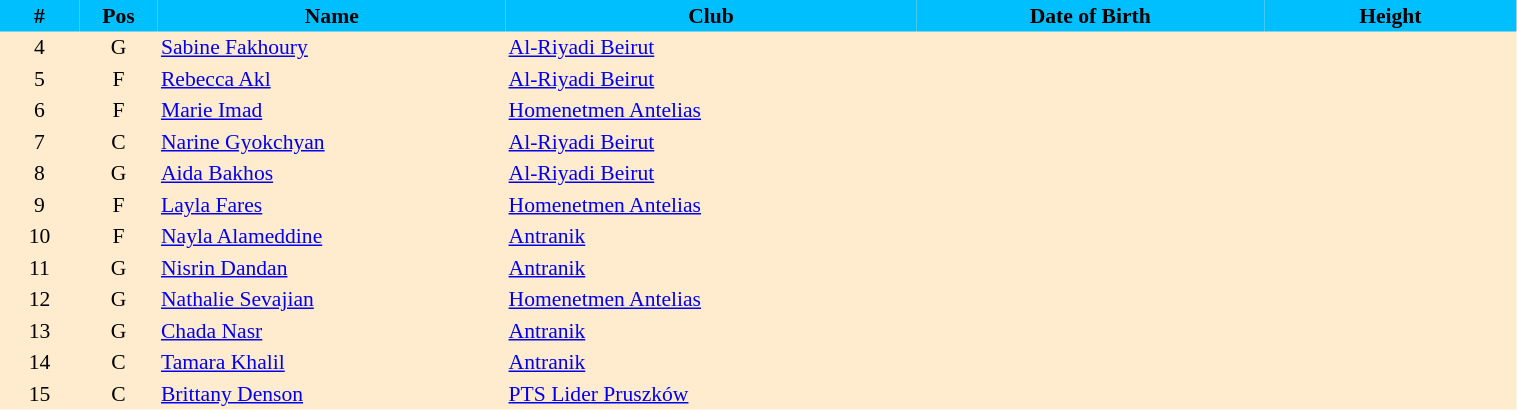<table border=0 cellpadding=2 cellspacing=0  |- bgcolor=#FFECCE style="text-align:center; font-size:90%;" width=80%>
<tr bgcolor=#00BFFF>
<th width=5%>#</th>
<th width=5%>Pos</th>
<th width=22%>Name</th>
<th width=26%>Club</th>
<th width=22%>Date of Birth</th>
<th width=16%>Height</th>
</tr>
<tr>
<td>4</td>
<td>G</td>
<td align=left><a href='#'>Sabine Fakhoury</a></td>
<td align=left> <a href='#'>Al-Riyadi Beirut</a></td>
<td align=left></td>
<td></td>
</tr>
<tr>
<td>5</td>
<td>F</td>
<td align=left><a href='#'>Rebecca Akl</a></td>
<td align=left> <a href='#'>Al-Riyadi Beirut</a></td>
<td align=left></td>
<td></td>
</tr>
<tr>
<td>6</td>
<td>F</td>
<td align=left><a href='#'>Marie Imad</a></td>
<td align=left> <a href='#'>Homenetmen Antelias</a></td>
<td align=left></td>
<td></td>
</tr>
<tr>
<td>7</td>
<td>C</td>
<td align=left><a href='#'>Narine Gyokchyan</a></td>
<td align=left> <a href='#'>Al-Riyadi Beirut</a></td>
<td align=left></td>
<td></td>
</tr>
<tr>
<td>8</td>
<td>G</td>
<td align=left><a href='#'>Aida Bakhos</a></td>
<td align=left> <a href='#'>Al-Riyadi Beirut</a></td>
<td align=left></td>
<td></td>
</tr>
<tr>
<td>9</td>
<td>F</td>
<td align=left><a href='#'>Layla Fares</a></td>
<td align=left> <a href='#'>Homenetmen Antelias</a></td>
<td align=left></td>
<td></td>
</tr>
<tr>
<td>10</td>
<td>F</td>
<td align=left><a href='#'>Nayla Alameddine</a></td>
<td align=left> <a href='#'>Antranik</a></td>
<td align=left></td>
<td></td>
</tr>
<tr>
<td>11</td>
<td>G</td>
<td align=left><a href='#'>Nisrin Dandan</a></td>
<td align=left> <a href='#'>Antranik</a></td>
<td align=left></td>
<td></td>
</tr>
<tr>
<td>12</td>
<td>G</td>
<td align=left><a href='#'>Nathalie Sevajian</a></td>
<td align=left> <a href='#'>Homenetmen Antelias</a></td>
<td align=left></td>
<td></td>
</tr>
<tr>
<td>13</td>
<td>G</td>
<td align=left><a href='#'>Chada Nasr</a></td>
<td align=left> <a href='#'>Antranik</a></td>
<td align=left></td>
<td></td>
</tr>
<tr>
<td>14</td>
<td>C</td>
<td align=left><a href='#'>Tamara Khalil</a></td>
<td align=left> <a href='#'>Antranik</a></td>
<td align=left></td>
<td></td>
</tr>
<tr>
<td>15</td>
<td>C</td>
<td align=left><a href='#'>Brittany Denson</a></td>
<td align=left> <a href='#'>PTS Lider Pruszków</a></td>
<td align=left></td>
<td></td>
</tr>
</table>
